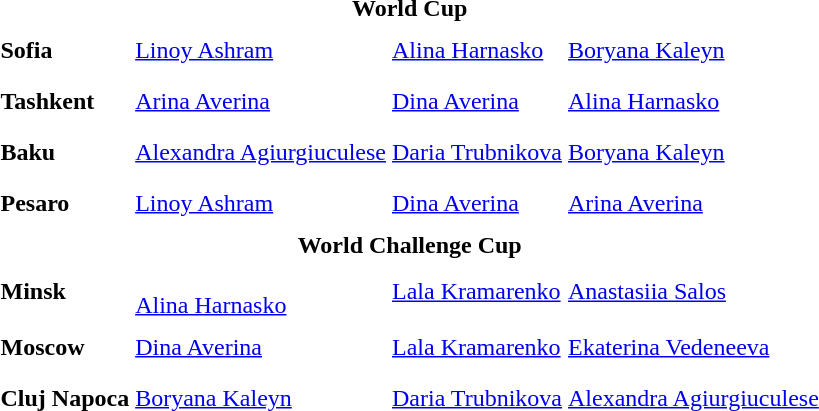<table>
<tr>
<td colspan="4" style="text-align:center;"><strong>World Cup</strong></td>
</tr>
<tr>
<th scope=row style="text-align:left">Sofia</th>
<td style="height:30px;"> <a href='#'>Linoy Ashram</a></td>
<td style="height:30px;"> <a href='#'>Alina Harnasko</a></td>
<td style="height:30px;"> <a href='#'>Boryana Kaleyn</a></td>
</tr>
<tr>
<th scope=row style="text-align:left">Tashkent</th>
<td style="height:30px;"> <a href='#'>Arina Averina</a></td>
<td style="height:30px;"> <a href='#'>Dina Averina</a></td>
<td style="height:30px;"> <a href='#'>Alina Harnasko</a></td>
</tr>
<tr>
<th scope=row style="text-align:left">Baku</th>
<td style="height:30px;"> <a href='#'>Alexandra Agiurgiuculese</a></td>
<td style="height:30px;"> <a href='#'>Daria Trubnikova</a></td>
<td style="height:30px;"> <a href='#'>Boryana Kaleyn</a></td>
</tr>
<tr>
<th scope=row style="text-align:left">Pesaro</th>
<td style="height:30px;"> <a href='#'>Linoy Ashram</a></td>
<td style="height:30px;"> <a href='#'>Dina Averina</a></td>
<td style="height:30px;"> <a href='#'>Arina Averina</a></td>
</tr>
<tr>
<td colspan="4" style="text-align:center;"><strong>World Challenge Cup</strong></td>
</tr>
<tr>
<th scope=row style="text-align:left">Minsk</th>
<td style="height:30px;"><br> <a href='#'>Alina Harnasko</a></td>
<td style="height:30px;"> <a href='#'>Lala Kramarenko</a></td>
<td style="height:30px;"> <a href='#'>Anastasiia Salos</a></td>
</tr>
<tr>
<th scope=row style="text-align:left">Moscow</th>
<td style="height:30px;"> <a href='#'>Dina Averina</a></td>
<td style="height:30px;"> <a href='#'>Lala Kramarenko</a></td>
<td style="height:30px;"> <a href='#'>Ekaterina Vedeneeva</a></td>
</tr>
<tr>
<th scope=row style="text-align:left">Cluj Napoca</th>
<td style="height:30px;"> <a href='#'>Boryana Kaleyn</a></td>
<td style="height:30px;"> <a href='#'>Daria Trubnikova</a></td>
<td style="height:30px;"> <a href='#'>Alexandra Agiurgiuculese</a></td>
</tr>
<tr>
</tr>
</table>
